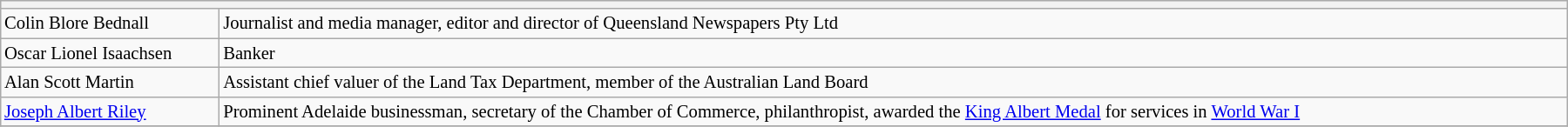<table class="wikitable floatleft mw-collapsible mw-collapsed" border= "1" style= "width:95%; font-size: 86%; float:left; margin-left:2em; margin-right:2em; margin-bottom:2em">
<tr>
<th colspan="2"></th>
</tr>
<tr>
<td>Colin Blore Bednall</td>
<td>Journalist and media manager, editor and director of Queensland Newspapers Pty Ltd</td>
</tr>
<tr>
<td>Oscar Lionel Isaachsen</td>
<td>Banker</td>
</tr>
<tr>
<td>Alan Scott Martin</td>
<td>Assistant chief valuer of the Land Tax Department, member of the Australian Land Board</td>
</tr>
<tr>
<td><a href='#'>Joseph Albert Riley</a></td>
<td>Prominent Adelaide businessman, secretary of the Chamber of Commerce, philanthropist, awarded the <a href='#'>King Albert Medal</a> for services in <a href='#'>World War I</a></td>
</tr>
<tr>
</tr>
</table>
